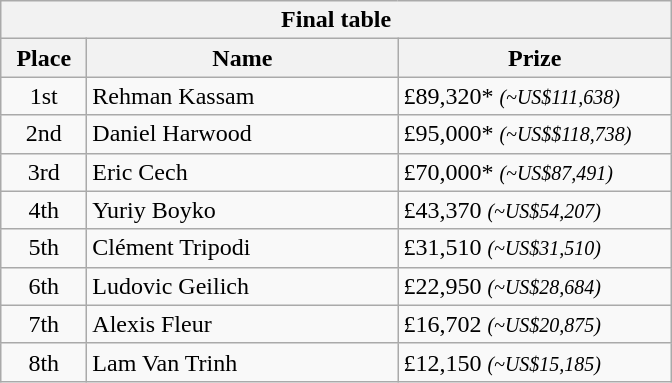<table class="wikitable">
<tr>
<th colspan="3">Final table</th>
</tr>
<tr>
<th style="width:50px;">Place</th>
<th style="width:200px;">Name</th>
<th style="width:175px;">Prize</th>
</tr>
<tr>
<td style="text-align:center;">1st</td>
<td> Rehman Kassam</td>
<td>£89,320* <small><em>(~US$111,638)</em></small></td>
</tr>
<tr>
<td style="text-align:center;">2nd</td>
<td> Daniel Harwood</td>
<td>£95,000* <small><em>(~US$$118,738)</em></small></td>
</tr>
<tr>
<td style="text-align:center;">3rd</td>
<td> Eric Cech</td>
<td>£70,000* <small><em>(~US$87,491)</em></small></td>
</tr>
<tr>
<td style="text-align:center;">4th</td>
<td> Yuriy Boyko</td>
<td>£43,370 <small><em>(~US$54,207)</em></small></td>
</tr>
<tr>
<td style="text-align:center;">5th</td>
<td> Clément Tripodi</td>
<td>£31,510 <small><em>(~US$31,510)</em></small></td>
</tr>
<tr>
<td style="text-align:center;">6th</td>
<td> Ludovic Geilich</td>
<td>£22,950 <small><em>(~US$28,684)</em></small></td>
</tr>
<tr>
<td style="text-align:center;">7th</td>
<td> Alexis Fleur</td>
<td>£16,702 <small><em>(~US$20,875)</em></small></td>
</tr>
<tr>
<td style="text-align:center;">8th</td>
<td> Lam Van Trinh</td>
<td>£12,150 <small><em>(~US$15,185)</em></small></td>
</tr>
</table>
